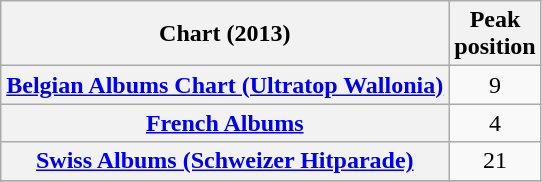<table class="wikitable plainrowheaders" style="text-align:center;">
<tr>
<th scope="col">Chart (2013)</th>
<th scope="col">Peak<br>position</th>
</tr>
<tr>
<th scope="row"><a href='#'>Belgian Albums Chart (Ultratop Wallonia)</a></th>
<td>9</td>
</tr>
<tr>
<th scope="row"><a href='#'>French Albums</a></th>
<td>4</td>
</tr>
<tr>
<th scope="row"><a href='#'>Swiss Albums (Schweizer Hitparade)</a></th>
<td>21</td>
</tr>
<tr>
</tr>
</table>
